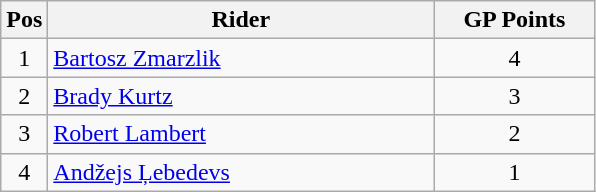<table class="wikitable" style="font-size: 100%">
<tr>
<th width=20>Pos</th>
<th width=250>Rider</th>
<th width=100>GP Points</th>
</tr>
<tr align=center>
<td>1</td>
<td align="left"> <a href='#'>Bartosz Zmarzlik</a></td>
<td>4</td>
</tr>
<tr align=center>
<td>2</td>
<td align="left"> <a href='#'>Brady Kurtz</a></td>
<td>3</td>
</tr>
<tr align=center>
<td>3</td>
<td align="left"> <a href='#'>Robert Lambert</a></td>
<td>2</td>
</tr>
<tr align=center>
<td>4</td>
<td align="left"> <a href='#'>Andžejs Ļebedevs</a></td>
<td>1</td>
</tr>
</table>
